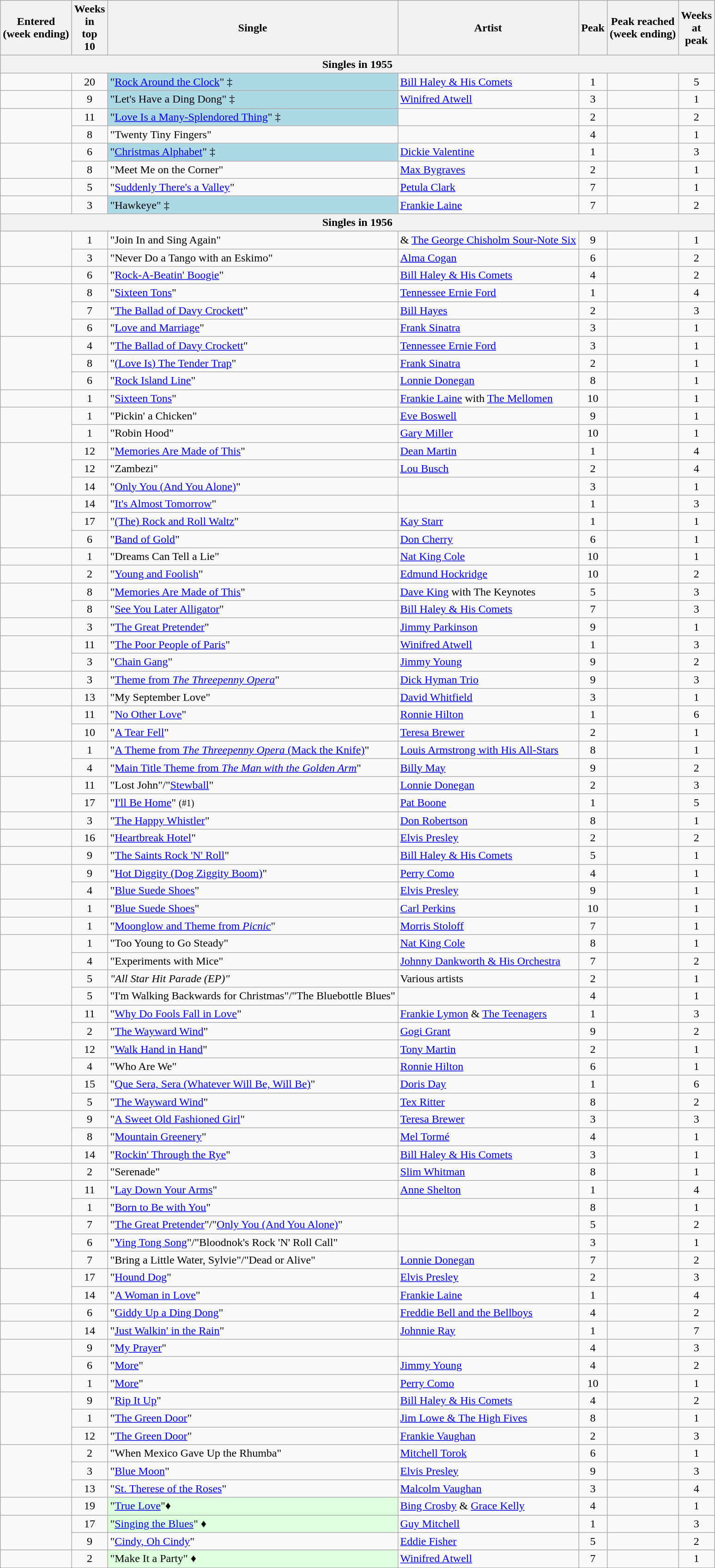<table class="wikitable sortable" style="text-align:center">
<tr>
<th>Entered<br>(week ending)</th>
<th>Weeks<br>in<br>top<br>10</th>
<th>Single</th>
<th>Artist</th>
<th>Peak</th>
<th>Peak reached<br>(week ending)</th>
<th>Weeks<br>at<br>peak</th>
</tr>
<tr>
<th colspan="7">Singles in 1955</th>
</tr>
<tr>
<td></td>
<td>20</td>
<td align="left" bgcolor=lightblue>"<a href='#'>Rock Around the Clock</a>" ‡ </td>
<td align="left"><a href='#'>Bill Haley & His Comets</a></td>
<td>1</td>
<td></td>
<td>5</td>
</tr>
<tr>
<td></td>
<td>9</td>
<td align="left" bgcolor=lightblue>"Let's Have a Ding Dong" ‡</td>
<td align="left"><a href='#'>Winifred Atwell</a></td>
<td>3</td>
<td></td>
<td>1</td>
</tr>
<tr>
<td rowspan="2"></td>
<td>11</td>
<td align="left" bgcolor=lightblue>"<a href='#'>Love Is a Many-Splendored Thing</a>" ‡</td>
<td align="left"></td>
<td>2</td>
<td></td>
<td>2</td>
</tr>
<tr>
<td>8</td>
<td align="left">"Twenty Tiny Fingers"</td>
<td align="left"></td>
<td>4</td>
<td></td>
<td>1</td>
</tr>
<tr>
<td rowspan="2"></td>
<td>6</td>
<td align="left" bgcolor=lightblue>"<a href='#'>Christmas Alphabet</a>" ‡</td>
<td align="left"><a href='#'>Dickie Valentine</a></td>
<td>1</td>
<td></td>
<td>3</td>
</tr>
<tr>
<td>8</td>
<td align="left">"Meet Me on the Corner"</td>
<td align="left"><a href='#'>Max Bygraves</a></td>
<td>2</td>
<td></td>
<td>1</td>
</tr>
<tr>
<td></td>
<td>5</td>
<td align="left">"<a href='#'>Suddenly There's a Valley</a>"</td>
<td align="left"><a href='#'>Petula Clark</a></td>
<td>7</td>
<td></td>
<td>1</td>
</tr>
<tr>
<td></td>
<td>3</td>
<td align="left" bgcolor=lightblue>"Hawkeye" ‡</td>
<td align="left"><a href='#'>Frankie Laine</a></td>
<td>7</td>
<td></td>
<td>2</td>
</tr>
<tr>
<th colspan="7">Singles in 1956</th>
</tr>
<tr>
<td rowspan="2"></td>
<td>1</td>
<td align="left">"Join In and Sing Again"</td>
<td align="left"> & <a href='#'>The George Chisholm Sour-Note Six</a></td>
<td>9</td>
<td></td>
<td>1</td>
</tr>
<tr>
<td>3</td>
<td align="left">"Never Do a Tango with an Eskimo"</td>
<td align="left"><a href='#'>Alma Cogan</a></td>
<td>6</td>
<td></td>
<td>2</td>
</tr>
<tr>
<td></td>
<td>6</td>
<td align="left">"<a href='#'>Rock-A-Beatin' Boogie</a>"</td>
<td align="left"><a href='#'>Bill Haley & His Comets</a></td>
<td>4</td>
<td></td>
<td>2</td>
</tr>
<tr>
<td rowspan="3"></td>
<td>8</td>
<td align="left">"<a href='#'>Sixteen Tons</a>"</td>
<td align="left"><a href='#'>Tennessee Ernie Ford</a></td>
<td>1</td>
<td></td>
<td>4</td>
</tr>
<tr>
<td>7</td>
<td align="left">"<a href='#'>The Ballad of Davy Crockett</a>"</td>
<td align="left"><a href='#'>Bill Hayes</a></td>
<td>2</td>
<td></td>
<td>3</td>
</tr>
<tr>
<td>6</td>
<td align="left">"<a href='#'>Love and Marriage</a>"</td>
<td align="left"><a href='#'>Frank Sinatra</a></td>
<td>3</td>
<td></td>
<td>1</td>
</tr>
<tr>
<td rowspan="3"></td>
<td>4</td>
<td align="left">"<a href='#'>The Ballad of Davy Crockett</a>"</td>
<td align="left"><a href='#'>Tennessee Ernie Ford</a></td>
<td>3</td>
<td></td>
<td>1</td>
</tr>
<tr>
<td>8</td>
<td align="left">"<a href='#'>(Love Is) The Tender Trap</a>"</td>
<td align="left"><a href='#'>Frank Sinatra</a></td>
<td>2</td>
<td></td>
<td>1</td>
</tr>
<tr>
<td>6</td>
<td align="left">"<a href='#'>Rock Island Line</a>" </td>
<td align="left"><a href='#'>Lonnie Donegan</a></td>
<td>8</td>
<td></td>
<td>1</td>
</tr>
<tr>
<td></td>
<td>1</td>
<td align="left">"<a href='#'>Sixteen Tons</a>"</td>
<td align="left"><a href='#'>Frankie Laine</a> with <a href='#'>The Mellomen</a></td>
<td>10</td>
<td></td>
<td>1</td>
</tr>
<tr>
<td rowspan="2"></td>
<td>1</td>
<td align="left">"Pickin' a Chicken"</td>
<td align="left"><a href='#'>Eve Boswell</a></td>
<td>9</td>
<td></td>
<td>1</td>
</tr>
<tr>
<td>1</td>
<td align="left">"Robin Hood"</td>
<td align="left"><a href='#'>Gary Miller</a></td>
<td>10</td>
<td></td>
<td>1</td>
</tr>
<tr>
<td rowspan="3"></td>
<td>12</td>
<td align="left">"<a href='#'>Memories Are Made of This</a>"</td>
<td align="left"><a href='#'>Dean Martin</a></td>
<td>1</td>
<td></td>
<td>4</td>
</tr>
<tr>
<td>12</td>
<td align="left">"Zambezi"</td>
<td align="left"><a href='#'>Lou Busch</a></td>
<td>2</td>
<td></td>
<td>4</td>
</tr>
<tr>
<td>14</td>
<td align="left">"<a href='#'>Only You (And You Alone)</a>"</td>
<td align="left"></td>
<td>3</td>
<td></td>
<td>1</td>
</tr>
<tr>
<td rowspan="3"></td>
<td>14</td>
<td align="left">"<a href='#'>It's Almost Tomorrow</a>"</td>
<td align="left"></td>
<td>1</td>
<td></td>
<td>3</td>
</tr>
<tr>
<td>17</td>
<td align="left">"<a href='#'>(The) Rock and Roll Waltz</a>"</td>
<td align="left"><a href='#'>Kay Starr</a></td>
<td>1</td>
<td></td>
<td>1</td>
</tr>
<tr>
<td>6</td>
<td align="left">"<a href='#'>Band of Gold</a>"</td>
<td align="left"><a href='#'>Don Cherry</a></td>
<td>6</td>
<td></td>
<td>1</td>
</tr>
<tr>
<td></td>
<td>1</td>
<td align="left">"Dreams Can Tell a Lie"</td>
<td align="left"><a href='#'>Nat King Cole</a></td>
<td>10</td>
<td></td>
<td>1</td>
</tr>
<tr>
<td></td>
<td>2</td>
<td align="left">"<a href='#'>Young and Foolish</a>"</td>
<td align="left"><a href='#'>Edmund Hockridge</a></td>
<td>10</td>
<td></td>
<td>2</td>
</tr>
<tr>
<td rowspan="2"></td>
<td>8</td>
<td align="left">"<a href='#'>Memories Are Made of This</a>"</td>
<td align="left"><a href='#'>Dave King</a> with The Keynotes</td>
<td>5</td>
<td></td>
<td>3</td>
</tr>
<tr>
<td>8</td>
<td align="left">"<a href='#'>See You Later Alligator</a>" </td>
<td align="left"><a href='#'>Bill Haley & His Comets</a></td>
<td>7</td>
<td></td>
<td>3</td>
</tr>
<tr>
<td></td>
<td>3</td>
<td align="left">"<a href='#'>The Great Pretender</a>" </td>
<td align="left"><a href='#'>Jimmy Parkinson</a></td>
<td>9</td>
<td></td>
<td>1</td>
</tr>
<tr>
<td rowspan="2"></td>
<td>11</td>
<td align="left">"<a href='#'>The Poor People of Paris</a>"</td>
<td align="left"><a href='#'>Winifred Atwell</a></td>
<td>1</td>
<td></td>
<td>3</td>
</tr>
<tr>
<td>3</td>
<td align="left">"<a href='#'>Chain Gang</a>"</td>
<td align="left"><a href='#'>Jimmy Young</a></td>
<td>9</td>
<td></td>
<td>2</td>
</tr>
<tr>
<td></td>
<td>3</td>
<td align="left">"<a href='#'>Theme from <em>The Threepenny Opera</em></a>" </td>
<td align="left"><a href='#'>Dick Hyman Trio</a></td>
<td>9</td>
<td></td>
<td>3</td>
</tr>
<tr>
<td></td>
<td>13</td>
<td align="left">"My September Love"</td>
<td align="left"><a href='#'>David Whitfield</a></td>
<td>3</td>
<td></td>
<td>1</td>
</tr>
<tr>
<td rowspan="2"></td>
<td>11</td>
<td align="left">"<a href='#'>No Other Love</a>"</td>
<td align="left"><a href='#'>Ronnie Hilton</a></td>
<td>1</td>
<td></td>
<td>6</td>
</tr>
<tr>
<td>10</td>
<td align="left">"<a href='#'>A Tear Fell</a>"</td>
<td align="left"><a href='#'>Teresa Brewer</a></td>
<td>2</td>
<td></td>
<td>1</td>
</tr>
<tr>
<td rowspan="2"></td>
<td>1</td>
<td align="left">"<a href='#'>A Theme from <em>The Threepenny Opera</em> (Mack the Knife)</a>"</td>
<td align="left"><a href='#'>Louis Armstrong with His All-Stars</a></td>
<td>8</td>
<td></td>
<td>1</td>
</tr>
<tr>
<td>4</td>
<td align="left">"<a href='#'>Main Title Theme from <em>The Man with the Golden Arm</em></a>"</td>
<td align="left"><a href='#'>Billy May</a></td>
<td>9</td>
<td></td>
<td>2</td>
</tr>
<tr>
<td rowspan="2"></td>
<td>11</td>
<td align="left">"Lost John"/"<a href='#'>Stewball</a>"</td>
<td align="left"><a href='#'>Lonnie Donegan</a></td>
<td>2</td>
<td></td>
<td>3</td>
</tr>
<tr>
<td>17</td>
<td align="left">"<a href='#'>I'll Be Home</a>" <small>(#1)</small></td>
<td align="left"><a href='#'>Pat Boone</a></td>
<td>1</td>
<td></td>
<td>5</td>
</tr>
<tr>
<td></td>
<td>3</td>
<td align="left">"<a href='#'>The Happy Whistler</a>"</td>
<td align="left"><a href='#'>Don Robertson</a></td>
<td>8</td>
<td></td>
<td>1</td>
</tr>
<tr>
<td></td>
<td>16</td>
<td align="left">"<a href='#'>Heartbreak Hotel</a>"</td>
<td align="left"><a href='#'>Elvis Presley</a></td>
<td>2</td>
<td></td>
<td>2</td>
</tr>
<tr>
<td></td>
<td>9</td>
<td align="left">"<a href='#'>The Saints Rock 'N' Roll</a>" </td>
<td align="left"><a href='#'>Bill Haley & His Comets</a></td>
<td>5</td>
<td></td>
<td>1</td>
</tr>
<tr>
<td rowspan="2"></td>
<td>9</td>
<td align="left">"<a href='#'>Hot Diggity (Dog Ziggity Boom)</a>"</td>
<td align="left"><a href='#'>Perry Como</a></td>
<td>4</td>
<td></td>
<td>1</td>
</tr>
<tr>
<td>4</td>
<td align="left">"<a href='#'>Blue Suede Shoes</a>"</td>
<td align="left"><a href='#'>Elvis Presley</a></td>
<td>9</td>
<td></td>
<td>1</td>
</tr>
<tr>
<td></td>
<td>1</td>
<td align="left">"<a href='#'>Blue Suede Shoes</a>"</td>
<td align="left"><a href='#'>Carl Perkins</a></td>
<td>10</td>
<td></td>
<td>1</td>
</tr>
<tr>
<td></td>
<td>1</td>
<td align="left">"<a href='#'>Moonglow and Theme from <em>Picnic</em></a>"</td>
<td align="left"><a href='#'>Morris Stoloff</a></td>
<td>7</td>
<td></td>
<td>1</td>
</tr>
<tr>
<td rowspan="2"></td>
<td>1</td>
<td align="left">"Too Young to Go Steady"</td>
<td align="left"><a href='#'>Nat King Cole</a></td>
<td>8</td>
<td></td>
<td>1</td>
</tr>
<tr>
<td>4</td>
<td align="left">"Experiments with Mice"</td>
<td align="left"><a href='#'>Johnny Dankworth & His Orchestra</a></td>
<td>7</td>
<td></td>
<td>2</td>
</tr>
<tr>
<td rowspan="2"></td>
<td>5</td>
<td align="left"><em>"All Star Hit Parade (EP)"</em> </td>
<td align="left">Various artists</td>
<td>2</td>
<td></td>
<td>1</td>
</tr>
<tr>
<td>5</td>
<td align="left">"I'm Walking Backwards for Christmas"/"The Bluebottle Blues"</td>
<td align="left"></td>
<td>4</td>
<td></td>
<td>1</td>
</tr>
<tr>
<td rowspan="2"></td>
<td>11</td>
<td align="left">"<a href='#'>Why Do Fools Fall in Love</a>"</td>
<td align="left"><a href='#'>Frankie Lymon</a> & <a href='#'>The Teenagers</a></td>
<td>1</td>
<td></td>
<td>3</td>
</tr>
<tr>
<td>2</td>
<td align="left">"<a href='#'>The Wayward Wind</a>"</td>
<td align="left"><a href='#'>Gogi Grant</a></td>
<td>9</td>
<td></td>
<td>2</td>
</tr>
<tr>
<td rowspan="2"></td>
<td>12</td>
<td align="left">"<a href='#'>Walk Hand in Hand</a>"</td>
<td align="left"><a href='#'>Tony Martin</a></td>
<td>2</td>
<td></td>
<td>1</td>
</tr>
<tr>
<td>4</td>
<td align="left">"Who Are We"</td>
<td align="left"><a href='#'>Ronnie Hilton</a></td>
<td>6</td>
<td></td>
<td>1</td>
</tr>
<tr>
<td rowspan="2"></td>
<td>15</td>
<td align="left">"<a href='#'>Que Sera, Sera (Whatever Will Be, Will Be)</a>"</td>
<td align="left"><a href='#'>Doris Day</a></td>
<td>1</td>
<td></td>
<td>6</td>
</tr>
<tr>
<td>5</td>
<td align="left">"<a href='#'>The Wayward Wind</a>"</td>
<td align="left"><a href='#'>Tex Ritter</a></td>
<td>8</td>
<td></td>
<td>2</td>
</tr>
<tr>
<td rowspan="2"></td>
<td>9</td>
<td align="left">"<a href='#'>A Sweet Old Fashioned Girl</a>"</td>
<td align="left"><a href='#'>Teresa Brewer</a></td>
<td>3</td>
<td></td>
<td>3</td>
</tr>
<tr>
<td>8</td>
<td align="left">"<a href='#'>Mountain Greenery</a>"</td>
<td align="left"><a href='#'>Mel Tormé</a></td>
<td>4</td>
<td></td>
<td>1</td>
</tr>
<tr>
<td></td>
<td>14</td>
<td align="left">"<a href='#'>Rockin' Through the Rye</a>"</td>
<td align="left"><a href='#'>Bill Haley & His Comets</a></td>
<td>3</td>
<td></td>
<td>1</td>
</tr>
<tr>
<td></td>
<td>2</td>
<td align="left">"Serenade"</td>
<td align="left"><a href='#'>Slim Whitman</a></td>
<td>8</td>
<td></td>
<td>1</td>
</tr>
<tr>
<td rowspan="2"></td>
<td>11</td>
<td align="left">"<a href='#'>Lay Down Your Arms</a>"</td>
<td align="left"><a href='#'>Anne Shelton</a></td>
<td>1</td>
<td></td>
<td>4</td>
</tr>
<tr>
<td>1</td>
<td align="left">"<a href='#'>Born to Be with You</a>"</td>
<td align="left"></td>
<td>8</td>
<td></td>
<td>1</td>
</tr>
<tr>
<td rowspan="3"></td>
<td>7</td>
<td align="left">"<a href='#'>The Great Pretender</a>"/"<a href='#'>Only You (And You Alone)</a>"</td>
<td align="left"></td>
<td>5</td>
<td></td>
<td>2</td>
</tr>
<tr>
<td>6</td>
<td align="left">"<a href='#'>Ying Tong Song</a>"/"Bloodnok's Rock 'N' Roll Call"</td>
<td align="left"></td>
<td>3</td>
<td></td>
<td>1</td>
</tr>
<tr>
<td>7</td>
<td align="left">"Bring a Little Water, Sylvie"/"Dead or Alive"</td>
<td align="left"><a href='#'>Lonnie Donegan</a></td>
<td>7</td>
<td></td>
<td>2</td>
</tr>
<tr>
<td rowspan="2"></td>
<td>17</td>
<td align="left">"<a href='#'>Hound Dog</a>" </td>
<td align="left"><a href='#'>Elvis Presley</a></td>
<td>2</td>
<td></td>
<td>3</td>
</tr>
<tr>
<td>14</td>
<td align="left">"<a href='#'>A Woman in Love</a>"</td>
<td align="left"><a href='#'>Frankie Laine</a></td>
<td>1</td>
<td></td>
<td>4</td>
</tr>
<tr>
<td></td>
<td>6</td>
<td align="left">"<a href='#'>Giddy Up a Ding Dong</a>"</td>
<td align="left"><a href='#'>Freddie Bell and the Bellboys</a></td>
<td>4</td>
<td></td>
<td>2</td>
</tr>
<tr>
<td></td>
<td>14</td>
<td align="left">"<a href='#'>Just Walkin' in the Rain</a>"</td>
<td align="left"><a href='#'>Johnnie Ray</a></td>
<td>1</td>
<td></td>
<td>7</td>
</tr>
<tr>
<td rowspan="2"></td>
<td>9</td>
<td align="left">"<a href='#'>My Prayer</a>"</td>
<td align="left"></td>
<td>4</td>
<td></td>
<td>3</td>
</tr>
<tr>
<td>6</td>
<td align="left">"<a href='#'>More</a>"</td>
<td align="left"><a href='#'>Jimmy Young</a></td>
<td>4</td>
<td></td>
<td>2</td>
</tr>
<tr>
<td></td>
<td>1</td>
<td align="left">"<a href='#'>More</a>"</td>
<td align="left"><a href='#'>Perry Como</a></td>
<td>10</td>
<td></td>
<td>1</td>
</tr>
<tr>
<td rowspan="3"></td>
<td>9</td>
<td align="left">"<a href='#'>Rip It Up</a>"</td>
<td align="left"><a href='#'>Bill Haley & His Comets</a></td>
<td>4</td>
<td></td>
<td>2</td>
</tr>
<tr>
<td>1</td>
<td align="left">"<a href='#'>The Green Door</a>"</td>
<td align="left"><a href='#'>Jim Lowe & The High Fives</a></td>
<td>8</td>
<td></td>
<td>1</td>
</tr>
<tr>
<td>12</td>
<td align="left">"<a href='#'>The Green Door</a>"</td>
<td align="left"><a href='#'>Frankie Vaughan</a></td>
<td>2</td>
<td></td>
<td>3</td>
</tr>
<tr>
<td rowspan="3"></td>
<td>2</td>
<td align="left">"When Mexico Gave Up the Rhumba"</td>
<td align="left"><a href='#'>Mitchell Torok</a></td>
<td>6</td>
<td></td>
<td>1</td>
</tr>
<tr>
<td>3</td>
<td align="left">"<a href='#'>Blue Moon</a>"</td>
<td align="left"><a href='#'>Elvis Presley</a></td>
<td>9</td>
<td></td>
<td>3</td>
</tr>
<tr>
<td>13</td>
<td align="left">"<a href='#'>St. Therese of the Roses</a>"</td>
<td align="left"><a href='#'>Malcolm Vaughan</a></td>
<td>3</td>
<td></td>
<td>4</td>
</tr>
<tr>
<td></td>
<td>19</td>
<td align="left" bgcolor=#DDFFDD>"<a href='#'>True Love</a>"♦</td>
<td align="left"><a href='#'>Bing Crosby</a> & <a href='#'>Grace Kelly</a></td>
<td>4</td>
<td></td>
<td>1</td>
</tr>
<tr>
<td rowspan="2"></td>
<td>17</td>
<td align="left" bgcolor=#DDFFDD>"<a href='#'>Singing the Blues</a>" ♦</td>
<td align="left"><a href='#'>Guy Mitchell</a></td>
<td>1</td>
<td></td>
<td>3</td>
</tr>
<tr>
<td>9</td>
<td align="left">"<a href='#'>Cindy, Oh Cindy</a>"</td>
<td align="left"><a href='#'>Eddie Fisher</a></td>
<td>5</td>
<td></td>
<td>2</td>
</tr>
<tr>
<td></td>
<td>2</td>
<td align="left" bgcolor=#DDFFDD>"Make It a Party" ♦</td>
<td align="left"><a href='#'>Winifred Atwell</a></td>
<td>7</td>
<td></td>
<td>1</td>
</tr>
</table>
